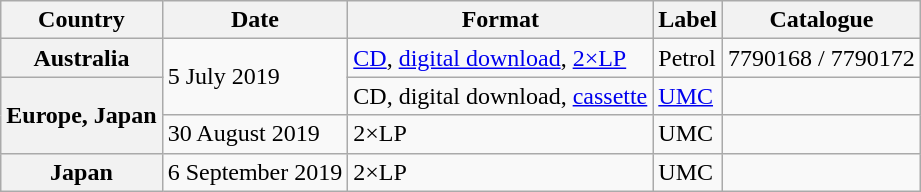<table class="wikitable plainrowheaders">
<tr>
<th scope="col">Country</th>
<th scope="col">Date</th>
<th scope="col">Format</th>
<th scope="col">Label</th>
<th scope="col">Catalogue</th>
</tr>
<tr>
<th scope="row">Australia</th>
<td rowspan="2">5 July 2019</td>
<td><a href='#'>CD</a>, <a href='#'>digital download</a>, <a href='#'>2×LP</a></td>
<td>Petrol</td>
<td>7790168 / 7790172</td>
</tr>
<tr>
<th scope="row" rowspan="2">Europe, Japan</th>
<td>CD, digital download, <a href='#'>cassette</a></td>
<td><a href='#'>UMC</a></td>
<td></td>
</tr>
<tr>
<td>30 August 2019</td>
<td>2×LP</td>
<td>UMC</td>
<td></td>
</tr>
<tr>
<th scope="row">Japan</th>
<td>6 September 2019</td>
<td>2×LP</td>
<td>UMC</td>
<td></td>
</tr>
</table>
